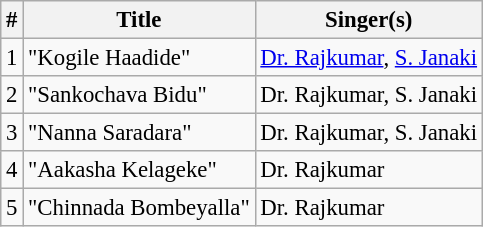<table class="wikitable" style="font-size:95%;">
<tr>
<th>#</th>
<th>Title</th>
<th>Singer(s)</th>
</tr>
<tr>
<td>1</td>
<td>"Kogile Haadide"</td>
<td><a href='#'>Dr. Rajkumar</a>, <a href='#'>S. Janaki</a></td>
</tr>
<tr>
<td>2</td>
<td>"Sankochava Bidu"</td>
<td>Dr. Rajkumar, S. Janaki</td>
</tr>
<tr>
<td>3</td>
<td>"Nanna Saradara"</td>
<td>Dr. Rajkumar, S. Janaki</td>
</tr>
<tr>
<td>4</td>
<td>"Aakasha Kelageke"</td>
<td>Dr. Rajkumar</td>
</tr>
<tr>
<td>5</td>
<td>"Chinnada Bombeyalla"</td>
<td>Dr. Rajkumar</td>
</tr>
</table>
